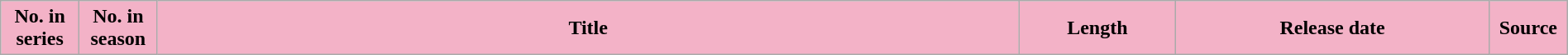<table class="wikitable plainrowheaders mw-collapsible mw-collapsed" style="width:100%; margin:auto; background:#fff;">
<tr>
<th style="background:#F3B2C7; color: #000000; width:5%;">No. in<br>series</th>
<th style="background:#F3B2C7; color: #000000; width:5%;">No. in<br>season</th>
<th style="background:#F3B2C7; color: #000000; width:55%;">Title</th>
<th style="background:#F3B2C7; color: #000000; width:10%;">Length</th>
<th style="background:#F3B2C7; color: #000000; width:20%;">Release date</th>
<th style="background:#F3B2C7; color: #000000; width:5%;">Source<br>


</th>
</tr>
</table>
